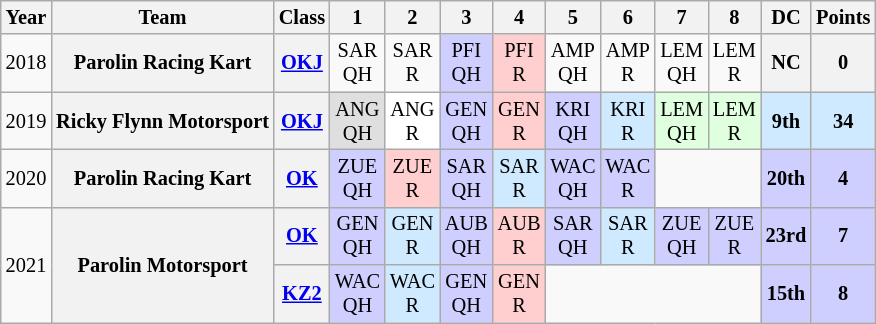<table class="wikitable" style="text-align:center; font-size:85%">
<tr>
<th>Year</th>
<th>Team</th>
<th>Class</th>
<th>1</th>
<th>2</th>
<th>3</th>
<th>4</th>
<th>5</th>
<th>6</th>
<th>7</th>
<th>8</th>
<th>DC</th>
<th>Points</th>
</tr>
<tr>
<td>2018</td>
<th nowrap>Parolin Racing Kart</th>
<th><a href='#'>OKJ</a></th>
<td>SAR<br>QH</td>
<td>SAR<br>R</td>
<td style="background:#CFCFFF;">PFI<br>QH<br></td>
<td style="background:#FFCFCF;">PFI<br>R<br></td>
<td>AMP<br>QH</td>
<td>AMP<br>R</td>
<td>LEM<br>QH</td>
<td>LEM<br>R</td>
<th>NC</th>
<th>0</th>
</tr>
<tr>
<td>2019</td>
<th nowrap>Ricky Flynn Motorsport</th>
<th><a href='#'>OKJ</a></th>
<td style="background:#DFDFDF;">ANG<br>QH<br></td>
<td style="background:#FFFFFF;">ANG<br>R<br></td>
<td style="background:#CFCFFF;">GEN<br>QH<br></td>
<td style="background:#FFCFCF;">GEN<br>R<br></td>
<td style="background:#CFCFFF;">KRI<br>QH<br></td>
<td style="background:#CFEAFF;">KRI<br>R<br></td>
<td style="background:#DFFFDF;">LEM<br>QH<br></td>
<td style="background:#DFFFDF;">LEM<br>R<br></td>
<th style="background:#CFEAFF;">9th</th>
<th style="background:#CFEAFF;">34</th>
</tr>
<tr>
<td>2020</td>
<th nowrap>Parolin Racing Kart</th>
<th><a href='#'>OK</a></th>
<td style="background:#CFCFFF;">ZUE<br>QH<br></td>
<td style="background:#FFCFCF;">ZUE<br>R<br></td>
<td style="background:#CFCFFF;">SAR<br>QH<br></td>
<td style="background:#CFEAFF;">SAR<br>R<br></td>
<td style="background:#CFCFFF;">WAC<br>QH<br></td>
<td style="background:#CFCFFF;">WAC<br>R<br></td>
<td colspan=2></td>
<th style="background:#CFCFFF;">20th</th>
<th style="background:#CFCFFF;">4</th>
</tr>
<tr>
<td rowspan="2">2021</td>
<th rowspan="2">Parolin Motorsport</th>
<th><a href='#'>OK</a></th>
<td style="background:#CFCFFF;">GEN<br>QH<br></td>
<td style="background:#CFEAFF;">GEN<br>R<br></td>
<td style="background:#CFCFFF;">AUB<br>QH<br></td>
<td style="background:#FFCFCF;">AUB<br>R<br></td>
<td style="background:#CFCFFF;">SAR<br>QH<br></td>
<td style="background:#CFEAFF;">SAR<br>R<br></td>
<td style="background:#CFCFFF;">ZUE<br>QH<br></td>
<td style="background:#CFCFFF;">ZUE<br>R<br></td>
<th style="background:#CFCFFF;">23rd</th>
<th style="background:#CFCFFF;">7</th>
</tr>
<tr>
<th><a href='#'>KZ2</a></th>
<td style="background:#CFCFFF;">WAC<br>QH<br></td>
<td style="background:#CFEAFF;">WAC<br>R<br></td>
<td style="background:#CFCFFF;">GEN<br>QH<br></td>
<td style="background:#FFCFCF;">GEN<br>R<br></td>
<td colspan=4></td>
<th style="background:#CFCFFF;">15th</th>
<th style="background:#CFCFFF;">8</th>
</tr>
</table>
